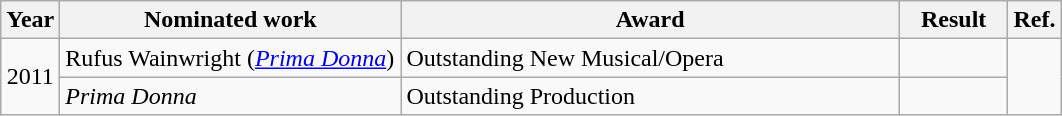<table class="wikitable">
<tr>
<th>Year</th>
<th width="220">Nominated work</th>
<th width="325">Award</th>
<th width="65">Result</th>
<th>Ref.</th>
</tr>
<tr>
<td align="center" rowspan=2>2011</td>
<td>Rufus Wainwright (<em><a href='#'>Prima Donna</a></em>)</td>
<td>Outstanding New Musical/Opera</td>
<td></td>
<td align="center" rowspan=2><br></td>
</tr>
<tr>
<td><em>Prima Donna</em></td>
<td>Outstanding Production</td>
<td></td>
</tr>
</table>
